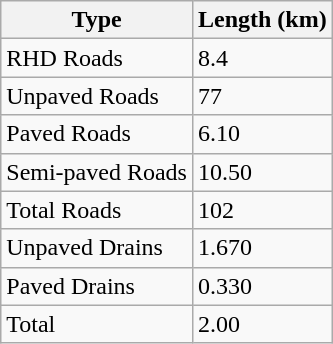<table class="wikitable">
<tr>
<th>Type</th>
<th>Length (km)</th>
</tr>
<tr>
<td>RHD Roads</td>
<td>8.4</td>
</tr>
<tr>
<td>Unpaved Roads</td>
<td>77</td>
</tr>
<tr>
<td>Paved Roads</td>
<td>6.10</td>
</tr>
<tr>
<td>Semi-paved Roads</td>
<td>10.50</td>
</tr>
<tr>
<td>Total Roads</td>
<td>102</td>
</tr>
<tr>
<td>Unpaved Drains</td>
<td>1.670</td>
</tr>
<tr>
<td>Paved Drains</td>
<td>0.330</td>
</tr>
<tr>
<td>Total</td>
<td>2.00</td>
</tr>
</table>
